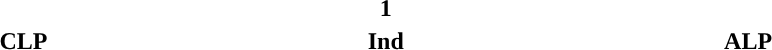<table style="width:60%; text-align:center;">
<tr style="color:white;">
<td style="background:"><strong>16</strong></td>
<td style="color:black; background:"><strong>1</strong></td>
<td style="background:"><strong>8</strong></td>
</tr>
<tr>
<td><span><strong>CLP</strong></span></td>
<td><span><strong>Ind</strong></span></td>
<td><span><strong>ALP</strong></span></td>
</tr>
</table>
